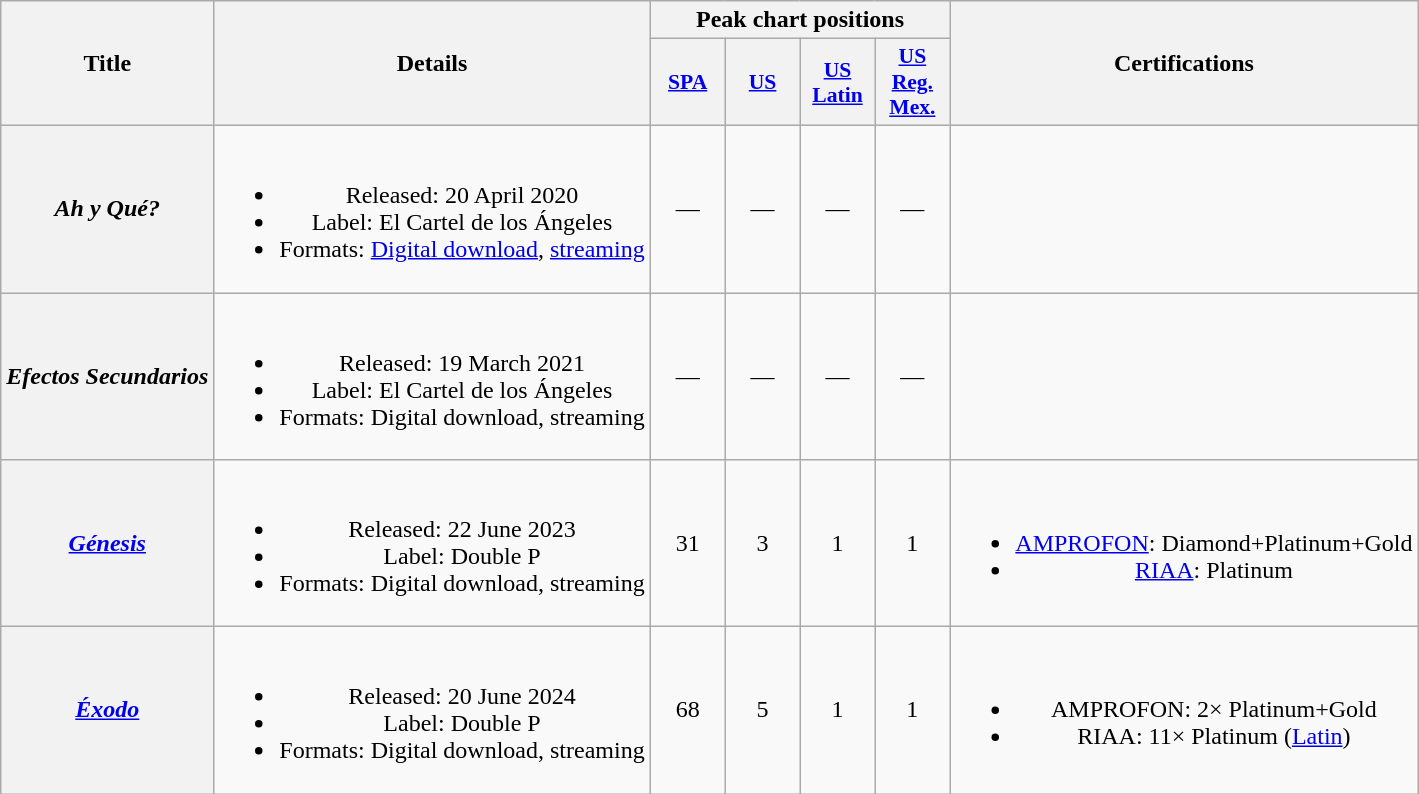<table class="wikitable plainrowheaders" style="text-align:center;">
<tr>
<th scope="col" rowspan="2">Title</th>
<th scope="col" rowspan="2">Details</th>
<th scope="col" colspan="4">Peak chart positions</th>
<th scope="col" rowspan="2">Certifications</th>
</tr>
<tr>
<th scope-"col" style="width:3em;font-size:90%"><a href='#'>SPA</a><br></th>
<th scope="col" style="width:3em;font-size:90%"><a href='#'>US</a><br></th>
<th scope="col" style="width:3em;font-size:90%"><a href='#'>US<br>Latin</a><br></th>
<th scope="col" style="width:3em;font-size:90%"><a href='#'>US<br>Reg.<br>Mex.</a><br></th>
</tr>
<tr>
<th scope="row"><em>Ah y Qué?</em></th>
<td><br><ul><li>Released: 20 April 2020</li><li>Label: El Cartel de los Ángeles</li><li>Formats: <a href='#'>Digital download</a>, <a href='#'>streaming</a></li></ul></td>
<td>—</td>
<td>—</td>
<td>—</td>
<td>—</td>
<td></td>
</tr>
<tr>
<th scope="row"><em>Efectos Secundarios</em></th>
<td><br><ul><li>Released: 19 March 2021</li><li>Label: El Cartel de los Ángeles</li><li>Formats: Digital download, streaming</li></ul></td>
<td>—</td>
<td>—</td>
<td>—</td>
<td>—</td>
<td></td>
</tr>
<tr>
<th scope="row"><em><a href='#'>Génesis</a></em></th>
<td><br><ul><li>Released: 22 June 2023</li><li>Label: Double P</li><li>Formats: Digital download, streaming</li></ul></td>
<td>31</td>
<td>3</td>
<td>1</td>
<td>1</td>
<td><br><ul><li><a href='#'>AMPROFON</a>: Diamond+Platinum+Gold</li><li><a href='#'>RIAA</a>: Platinum</li></ul></td>
</tr>
<tr>
<th scope="row"><em><a href='#'>Éxodo</a></em></th>
<td><br><ul><li>Released: 20 June 2024</li><li>Label: Double P</li><li>Formats: Digital download, streaming</li></ul></td>
<td>68</td>
<td>5</td>
<td>1</td>
<td>1</td>
<td><br><ul><li>AMPROFON: 2× Platinum+Gold</li><li>RIAA: 11× Platinum (<a href='#'>Latin</a>)</li></ul></td>
</tr>
</table>
